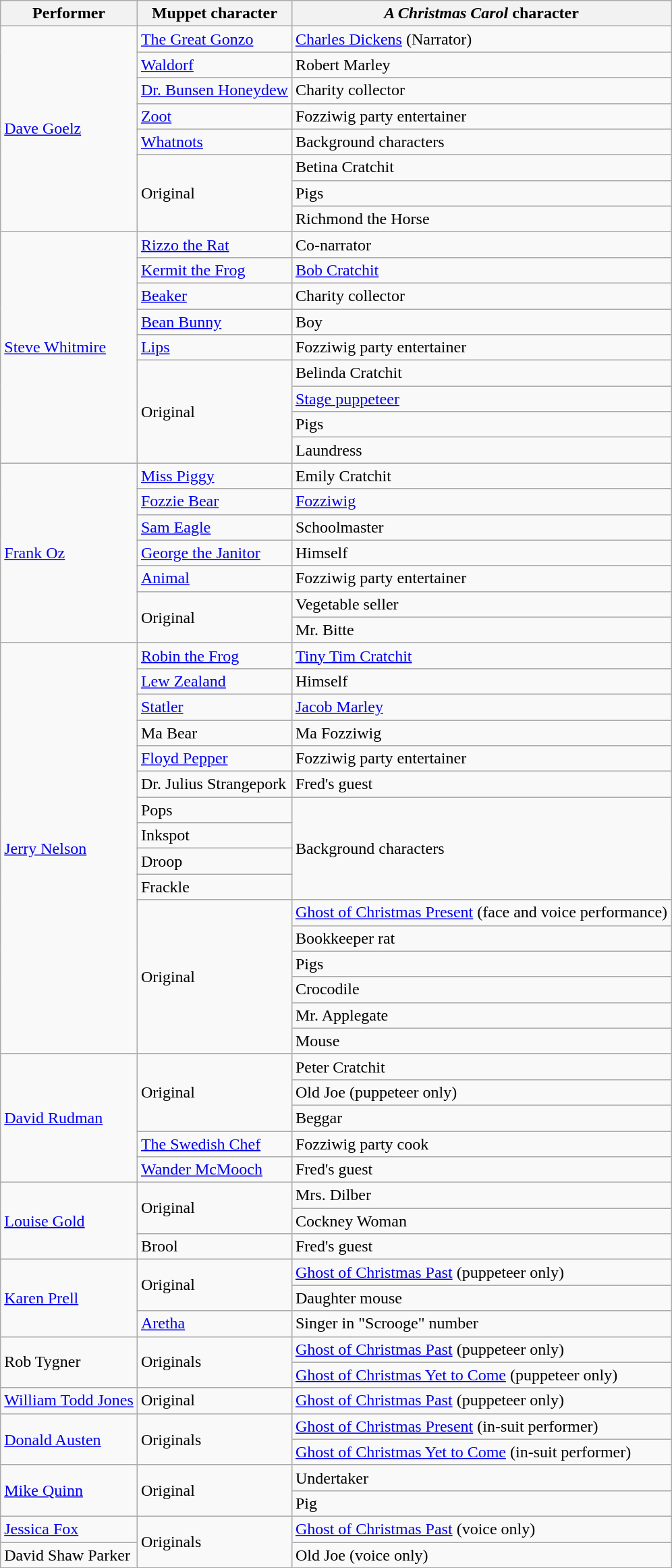<table class="wikitable sortable" style=>
<tr>
<th scope="col">Performer</th>
<th scope="col">Muppet character</th>
<th scope="col"><em>A Christmas Carol</em> character</th>
</tr>
<tr>
<td rowspan="8"><a href='#'>Dave Goelz</a></td>
<td><a href='#'>The Great Gonzo</a></td>
<td><a href='#'>Charles Dickens</a> (Narrator)</td>
</tr>
<tr>
<td><a href='#'>Waldorf</a></td>
<td>Robert Marley</td>
</tr>
<tr>
<td><a href='#'>Dr. Bunsen Honeydew</a></td>
<td>Charity collector</td>
</tr>
<tr>
<td><a href='#'>Zoot</a></td>
<td>Fozziwig party entertainer</td>
</tr>
<tr>
<td><a href='#'>Whatnots</a></td>
<td>Background characters</td>
</tr>
<tr>
<td rowspan="3">Original</td>
<td>Betina Cratchit</td>
</tr>
<tr>
<td>Pigs</td>
</tr>
<tr>
<td>Richmond the Horse</td>
</tr>
<tr>
<td rowspan="9"><a href='#'>Steve Whitmire</a></td>
<td><a href='#'>Rizzo the Rat</a></td>
<td>Co-narrator</td>
</tr>
<tr>
<td><a href='#'>Kermit the Frog</a></td>
<td><a href='#'>Bob Cratchit</a></td>
</tr>
<tr>
<td><a href='#'>Beaker</a></td>
<td>Charity collector</td>
</tr>
<tr>
<td><a href='#'>Bean Bunny</a></td>
<td>Boy</td>
</tr>
<tr>
<td><a href='#'>Lips</a></td>
<td>Fozziwig party entertainer</td>
</tr>
<tr>
<td rowspan="4">Original</td>
<td>Belinda Cratchit</td>
</tr>
<tr>
<td><a href='#'>Stage puppeteer</a></td>
</tr>
<tr>
<td>Pigs</td>
</tr>
<tr>
<td>Laundress</td>
</tr>
<tr>
<td rowspan="7"><a href='#'>Frank Oz</a></td>
<td><a href='#'>Miss Piggy</a></td>
<td>Emily Cratchit</td>
</tr>
<tr>
<td><a href='#'>Fozzie Bear</a></td>
<td><a href='#'>Fozziwig</a></td>
</tr>
<tr>
<td><a href='#'>Sam Eagle</a></td>
<td>Schoolmaster</td>
</tr>
<tr>
<td><a href='#'>George the Janitor</a></td>
<td>Himself</td>
</tr>
<tr>
<td><a href='#'>Animal</a></td>
<td>Fozziwig party entertainer</td>
</tr>
<tr>
<td rowspan="2">Original</td>
<td>Vegetable seller</td>
</tr>
<tr>
<td>Mr. Bitte</td>
</tr>
<tr>
<td rowspan="16"><a href='#'>Jerry Nelson</a></td>
<td><a href='#'>Robin the Frog</a></td>
<td><a href='#'>Tiny Tim Cratchit</a></td>
</tr>
<tr>
<td><a href='#'>Lew Zealand</a></td>
<td>Himself</td>
</tr>
<tr>
<td><a href='#'>Statler</a></td>
<td><a href='#'>Jacob Marley</a></td>
</tr>
<tr>
<td>Ma Bear</td>
<td>Ma Fozziwig</td>
</tr>
<tr>
<td><a href='#'>Floyd Pepper</a></td>
<td>Fozziwig party entertainer</td>
</tr>
<tr>
<td>Dr. Julius Strangepork</td>
<td rowspan="1">Fred's guest</td>
</tr>
<tr>
<td>Pops</td>
<td rowspan="4">Background characters</td>
</tr>
<tr>
<td>Inkspot</td>
</tr>
<tr>
<td>Droop</td>
</tr>
<tr>
<td>Frackle</td>
</tr>
<tr>
<td rowspan="6">Original</td>
<td><a href='#'>Ghost of Christmas Present</a> (face and voice performance)</td>
</tr>
<tr>
<td>Bookkeeper rat</td>
</tr>
<tr>
<td>Pigs</td>
</tr>
<tr>
<td>Crocodile</td>
</tr>
<tr>
<td>Mr. Applegate</td>
</tr>
<tr>
<td>Mouse</td>
</tr>
<tr>
<td rowspan="5"><a href='#'>David Rudman</a></td>
<td rowspan="3">Original</td>
<td>Peter Cratchit</td>
</tr>
<tr>
<td>Old Joe (puppeteer only)</td>
</tr>
<tr>
<td>Beggar</td>
</tr>
<tr>
<td><a href='#'>The Swedish Chef</a></td>
<td>Fozziwig party cook</td>
</tr>
<tr>
<td><a href='#'>Wander McMooch</a></td>
<td>Fred's guest</td>
</tr>
<tr>
<td rowspan="3"><a href='#'>Louise Gold</a></td>
<td rowspan="2">Original</td>
<td>Mrs. Dilber</td>
</tr>
<tr>
<td>Cockney Woman</td>
</tr>
<tr>
<td>Brool</td>
<td>Fred's guest</td>
</tr>
<tr>
<td rowspan="3"><a href='#'>Karen Prell</a></td>
<td rowspan="2">Original</td>
<td><a href='#'>Ghost of Christmas Past</a> (puppeteer only)</td>
</tr>
<tr>
<td>Daughter mouse</td>
</tr>
<tr>
<td><a href='#'>Aretha</a></td>
<td>Singer in "Scrooge" number</td>
</tr>
<tr>
<td rowspan="2">Rob Tygner</td>
<td rowspan="2">Originals</td>
<td><a href='#'>Ghost of Christmas Past</a> (puppeteer only)</td>
</tr>
<tr>
<td><a href='#'>Ghost of Christmas Yet to Come</a> (puppeteer only)</td>
</tr>
<tr>
<td><a href='#'>William Todd Jones</a></td>
<td>Original</td>
<td><a href='#'>Ghost of Christmas Past</a> (puppeteer only)</td>
</tr>
<tr>
<td rowspan="2"><a href='#'>Donald Austen</a></td>
<td rowspan="2">Originals</td>
<td><a href='#'>Ghost of Christmas Present</a> (in-suit performer)</td>
</tr>
<tr>
<td><a href='#'>Ghost of Christmas Yet to Come</a> (in-suit performer)</td>
</tr>
<tr>
<td rowspan="2"><a href='#'>Mike Quinn</a></td>
<td rowspan="2">Original</td>
<td>Undertaker</td>
</tr>
<tr>
<td>Pig</td>
</tr>
<tr>
<td><a href='#'>Jessica Fox</a></td>
<td rowspan="2">Originals</td>
<td><a href='#'>Ghost of Christmas Past</a> (voice only)</td>
</tr>
<tr>
<td>David Shaw Parker</td>
<td>Old Joe (voice only)</td>
</tr>
</table>
